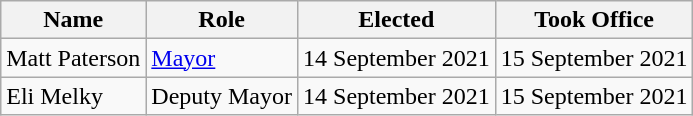<table class="wikitable">
<tr>
<th>Name</th>
<th>Role</th>
<th>Elected</th>
<th>Took Office</th>
</tr>
<tr>
<td>Matt Paterson</td>
<td><a href='#'>Mayor</a></td>
<td>14 September 2021</td>
<td>15 September 2021</td>
</tr>
<tr>
<td>Eli Melky</td>
<td>Deputy Mayor</td>
<td>14 September 2021</td>
<td>15 September 2021</td>
</tr>
</table>
